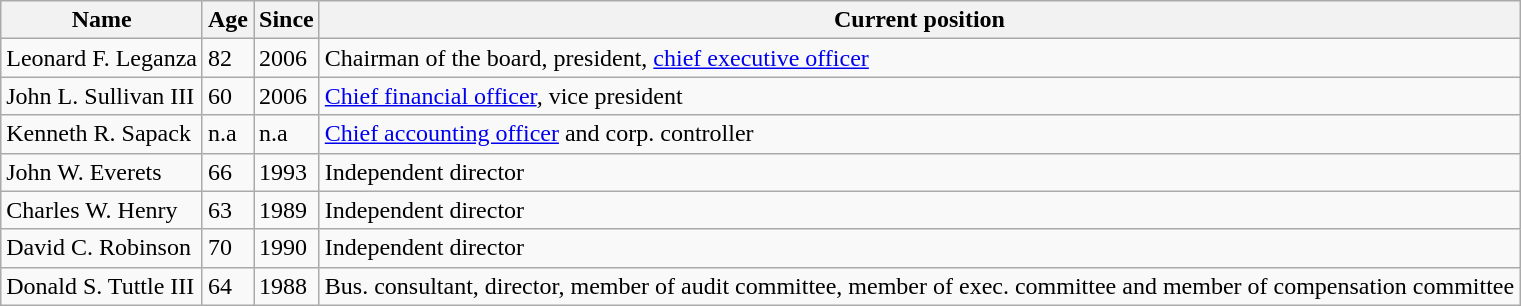<table class="wikitable">
<tr>
<th>Name</th>
<th>Age</th>
<th>Since</th>
<th>Current position</th>
</tr>
<tr>
<td>Leonard F. Leganza</td>
<td>82</td>
<td>2006</td>
<td>Chairman of the board, president, <a href='#'>chief executive officer</a></td>
</tr>
<tr>
<td>John L. Sullivan III</td>
<td>60</td>
<td>2006</td>
<td><a href='#'>Chief financial officer</a>, vice president</td>
</tr>
<tr>
<td>Kenneth R. Sapack</td>
<td>n.a</td>
<td>n.a</td>
<td><a href='#'>Chief accounting officer</a> and corp. controller</td>
</tr>
<tr>
<td>John W. Everets</td>
<td>66</td>
<td>1993</td>
<td>Independent director</td>
</tr>
<tr>
<td>Charles W. Henry</td>
<td>63</td>
<td>1989</td>
<td>Independent director</td>
</tr>
<tr>
<td>David C. Robinson</td>
<td>70</td>
<td>1990</td>
<td>Independent director</td>
</tr>
<tr>
<td>Donald S. Tuttle III</td>
<td>64</td>
<td>1988</td>
<td>Bus. consultant, director, member of audit committee, member of exec. committee and member of compensation committee</td>
</tr>
</table>
